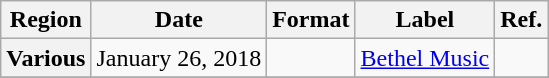<table class="wikitable plainrowheaders">
<tr>
<th scope="col">Region</th>
<th scope="col">Date</th>
<th scope="col">Format</th>
<th scope="col">Label</th>
<th scope="col">Ref.</th>
</tr>
<tr>
<th scope="row">Various</th>
<td>January 26, 2018</td>
<td></td>
<td><a href='#'>Bethel Music</a></td>
<td></td>
</tr>
<tr>
</tr>
</table>
